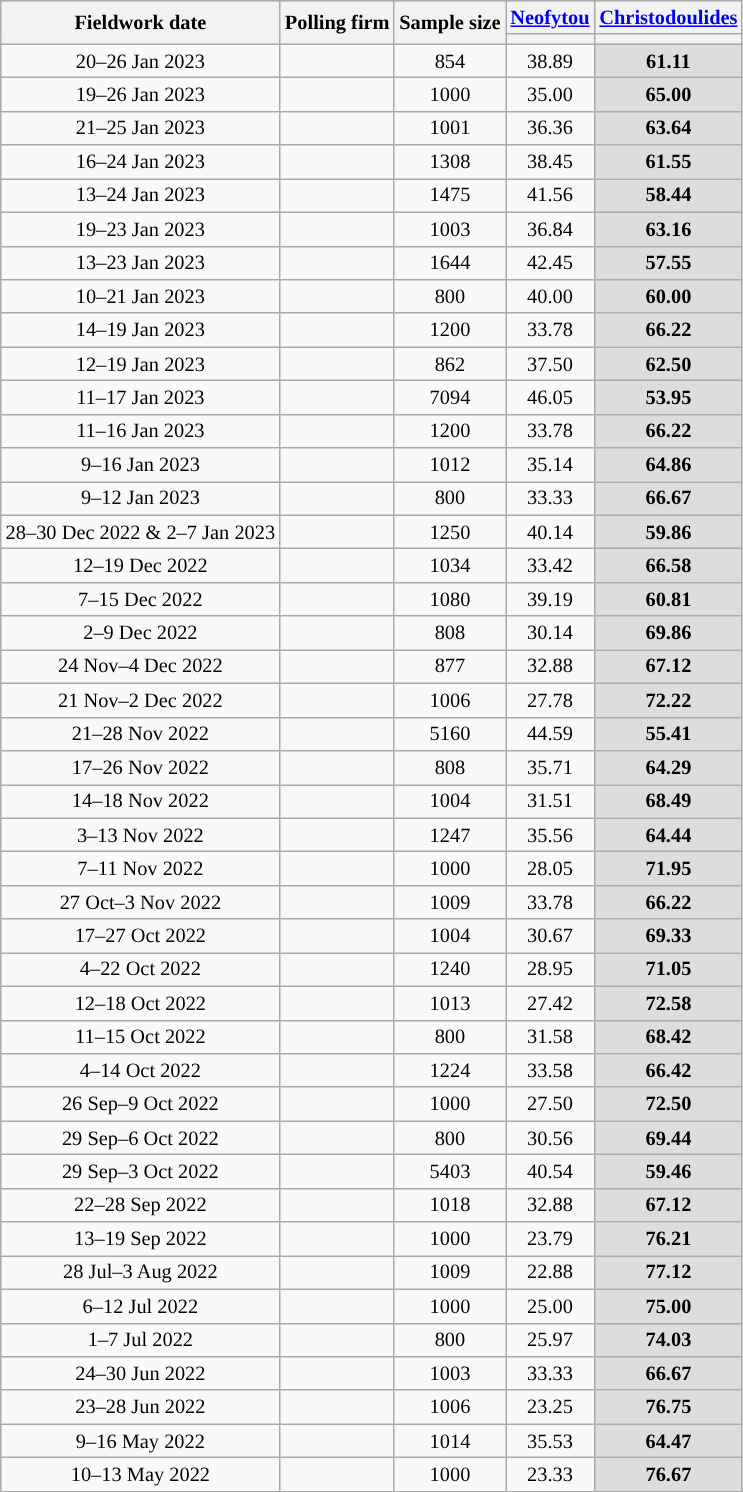<table class="wikitable" style="text-align:center; font-size:85%;">
<tr>
<th rowspan="2">Fieldwork date</th>
<th rowspan="2">Polling firm</th>
<th rowspan="2">Sample size</th>
<th><a href='#'>Neofytou</a><br></th>
<th><a href='#'>Christodoulides</a><br></th>
</tr>
<tr>
<th style="background:"></th>
<th style="background:"></th>
</tr>
<tr>
<td>20–26 Jan 2023</td>
<td></td>
<td>854</td>
<td>38.89</td>
<th style="background:#DDDDDD">61.11</th>
</tr>
<tr>
<td>19–26 Jan 2023</td>
<td></td>
<td>1000</td>
<td>35.00</td>
<th style="background:#DDDDDD">65.00</th>
</tr>
<tr>
<td>21–25 Jan 2023</td>
<td></td>
<td>1001</td>
<td>36.36</td>
<th style="background:#DDDDDD">63.64</th>
</tr>
<tr>
<td>16–24 Jan 2023</td>
<td></td>
<td>1308</td>
<td>38.45</td>
<th style="background:#DDDDDD">61.55</th>
</tr>
<tr>
<td>13–24 Jan 2023</td>
<td></td>
<td>1475</td>
<td>41.56</td>
<th style="background:#DDDDDD">58.44</th>
</tr>
<tr>
<td>19–23 Jan 2023</td>
<td></td>
<td>1003</td>
<td>36.84</td>
<th style="background:#DDDDDD">63.16</th>
</tr>
<tr>
<td>13–23 Jan 2023</td>
<td></td>
<td>1644</td>
<td>42.45</td>
<th style="background:#DDDDDD">57.55</th>
</tr>
<tr>
<td>10–21 Jan 2023</td>
<td></td>
<td>800</td>
<td>40.00</td>
<th style="background:#DDDDDD">60.00</th>
</tr>
<tr>
<td>14–19 Jan 2023</td>
<td></td>
<td>1200</td>
<td>33.78</td>
<th style="background:#DDDDDD">66.22</th>
</tr>
<tr>
<td>12–19 Jan 2023</td>
<td></td>
<td>862</td>
<td>37.50</td>
<th style="background:#DDDDDD">62.50</th>
</tr>
<tr>
<td>11–17 Jan 2023</td>
<td></td>
<td>7094</td>
<td>46.05</td>
<th style="background:#DDDDDD">53.95</th>
</tr>
<tr>
<td>11–16 Jan 2023</td>
<td></td>
<td>1200</td>
<td>33.78</td>
<th style="background:#DDDDDD">66.22</th>
</tr>
<tr>
<td>9–16 Jan 2023</td>
<td></td>
<td>1012</td>
<td>35.14</td>
<th style="background:#DDDDDD">64.86</th>
</tr>
<tr>
<td>9–12 Jan 2023</td>
<td></td>
<td>800</td>
<td>33.33</td>
<th style="background:#DDDDDD">66.67</th>
</tr>
<tr>
<td>28–30 Dec 2022 & 2–7 Jan 2023</td>
<td></td>
<td>1250</td>
<td>40.14</td>
<th style="background:#DDDDDD">59.86</th>
</tr>
<tr>
<td>12–19 Dec 2022</td>
<td></td>
<td>1034</td>
<td>33.42</td>
<th style="background:#DDDDDD">66.58</th>
</tr>
<tr>
<td>7–15 Dec 2022</td>
<td></td>
<td>1080</td>
<td>39.19</td>
<th style="background:#DDDDDD">60.81</th>
</tr>
<tr>
<td>2–9 Dec 2022</td>
<td></td>
<td>808</td>
<td>30.14</td>
<th style="background:#DDDDDD">69.86</th>
</tr>
<tr>
<td>24 Nov–4 Dec 2022</td>
<td></td>
<td>877</td>
<td>32.88</td>
<th style="background:#DDDDDD">67.12</th>
</tr>
<tr>
<td>21 Nov–2 Dec 2022</td>
<td></td>
<td>1006</td>
<td>27.78</td>
<th style="background:#DDDDDD">72.22</th>
</tr>
<tr>
<td>21–28 Nov 2022</td>
<td></td>
<td>5160</td>
<td>44.59</td>
<th style="background:#DDDDDD">55.41</th>
</tr>
<tr>
<td>17–26 Nov 2022</td>
<td></td>
<td>808</td>
<td>35.71</td>
<th style="background:#DDDDDD">64.29</th>
</tr>
<tr>
<td>14–18 Nov 2022</td>
<td></td>
<td>1004</td>
<td>31.51</td>
<th style="background:#DDDDDD">68.49</th>
</tr>
<tr>
<td>3–13 Nov 2022</td>
<td></td>
<td>1247</td>
<td>35.56</td>
<th style="background:#DDDDDD">64.44</th>
</tr>
<tr>
<td>7–11 Nov 2022</td>
<td></td>
<td>1000</td>
<td>28.05</td>
<th style="background:#DDDDDD">71.95</th>
</tr>
<tr>
<td>27 Oct–3 Nov 2022</td>
<td></td>
<td>1009</td>
<td>33.78</td>
<th style="background:#DDDDDD">66.22</th>
</tr>
<tr>
<td>17–27 Oct 2022</td>
<td></td>
<td>1004</td>
<td>30.67</td>
<th style="background:#DDDDDD">69.33</th>
</tr>
<tr>
<td>4–22 Oct 2022</td>
<td></td>
<td>1240</td>
<td>28.95</td>
<th style="background:#DDDDDD">71.05</th>
</tr>
<tr>
<td>12–18 Oct 2022</td>
<td></td>
<td>1013</td>
<td>27.42</td>
<th style="background:#DDDDDD">72.58</th>
</tr>
<tr>
<td>11–15 Oct 2022</td>
<td></td>
<td>800</td>
<td>31.58</td>
<th style="background:#DDDDDD">68.42</th>
</tr>
<tr>
<td>4–14 Oct 2022</td>
<td></td>
<td>1224</td>
<td>33.58</td>
<th style="background:#DDDDDD">66.42</th>
</tr>
<tr>
<td>26 Sep–9 Oct 2022</td>
<td></td>
<td>1000</td>
<td>27.50</td>
<th style="background:#DDDDDD">72.50</th>
</tr>
<tr>
<td>29 Sep–6 Oct 2022</td>
<td></td>
<td>800</td>
<td>30.56</td>
<th style="background:#DDDDDD">69.44</th>
</tr>
<tr>
<td>29 Sep–3 Oct 2022</td>
<td></td>
<td>5403</td>
<td>40.54</td>
<th style="background:#DDDDDD">59.46</th>
</tr>
<tr>
<td>22–28 Sep 2022</td>
<td></td>
<td>1018</td>
<td>32.88</td>
<th style="background:#DDDDDD">67.12</th>
</tr>
<tr>
<td>13–19 Sep 2022</td>
<td></td>
<td>1000</td>
<td>23.79</td>
<th style="background:#DDDDDD">76.21</th>
</tr>
<tr>
<td>28 Jul–3 Aug 2022</td>
<td></td>
<td>1009</td>
<td>22.88</td>
<th style="background:#DDDDDD">77.12</th>
</tr>
<tr>
<td>6–12 Jul 2022</td>
<td></td>
<td>1000</td>
<td>25.00</td>
<th style="background:#DDDDDD">75.00</th>
</tr>
<tr>
<td>1–7 Jul 2022</td>
<td></td>
<td>800</td>
<td>25.97</td>
<th style="background:#DDDDDD">74.03</th>
</tr>
<tr>
<td>24–30 Jun 2022</td>
<td></td>
<td>1003</td>
<td>33.33</td>
<th style="background:#DDDDDD">66.67</th>
</tr>
<tr>
<td>23–28 Jun 2022</td>
<td></td>
<td>1006</td>
<td>23.25</td>
<th style="background:#DDDDDD">76.75</th>
</tr>
<tr>
<td>9–16 May 2022</td>
<td></td>
<td>1014</td>
<td>35.53</td>
<th style="background:#DDDDDD">64.47</th>
</tr>
<tr>
<td>10–13 May 2022</td>
<td></td>
<td>1000</td>
<td>23.33</td>
<th style="background:#DDDDDD">76.67</th>
</tr>
</table>
